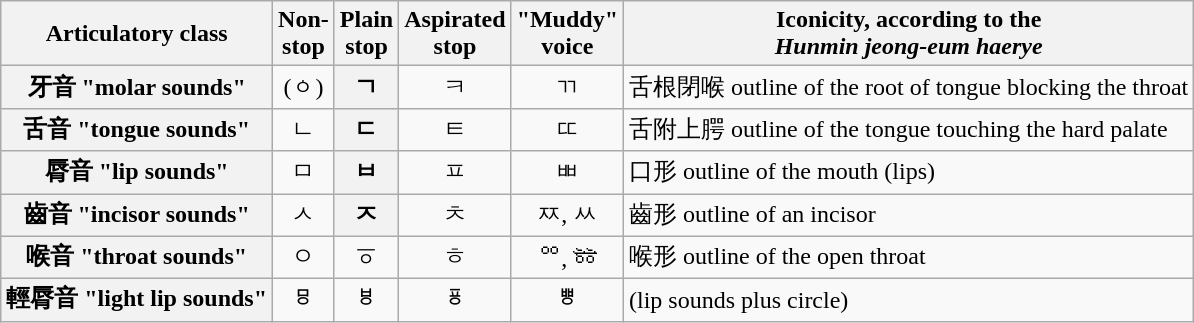<table class=wikitable>
<tr>
<th>Articulatory class</th>
<th>Non-<br>stop</th>
<th>Plain<br>stop</th>
<th>Aspirated<br>stop</th>
<th>"Muddy"<br>voice</th>
<th>Iconicity, according to the <br><em>Hunmin jeong-eum haerye</em></th>
</tr>
<tr align=center>
<th>牙音 "molar sounds"</th>
<td>(ㆁ)</td>
<th>ㄱ</th>
<td>ㅋ</td>
<td>ㄲ</td>
<td align=left>舌根閉喉 outline of the root of tongue blocking the throat</td>
</tr>
<tr align=center>
<th>舌音 "tongue sounds"</th>
<td>ㄴ</td>
<th>ㄷ</th>
<td>ㅌ</td>
<td>ㄸ</td>
<td align=left>舌附上腭 outline of the tongue touching the hard palate</td>
</tr>
<tr align=center>
<th>脣音 "lip sounds"</th>
<td>ㅁ</td>
<th>ㅂ</th>
<td>ㅍ</td>
<td>ㅃ</td>
<td align=left>口形 outline of the mouth (lips) </td>
</tr>
<tr align=center>
<th>齒音 "incisor sounds"</th>
<td>ㅅ</td>
<th>ㅈ</th>
<td>ㅊ</td>
<td>ㅉ, ㅆ</td>
<td align=left>齒形 outline of an incisor</td>
</tr>
<tr align=center>
<th>喉音 "throat sounds"</th>
<td>ㅇ</td>
<td>ㆆ</td>
<td>ㅎ</td>
<td>ᅇ, ㆅ</td>
<td align=left>喉形 outline of the open throat</td>
</tr>
<tr align=center>
<th>輕脣音 "light lip sounds"</th>
<td>ㅱ</td>
<td>ㅸ</td>
<td>ㆄ</td>
<td>ㅹ</td>
<td align=left>(lip sounds plus circle)</td>
</tr>
</table>
